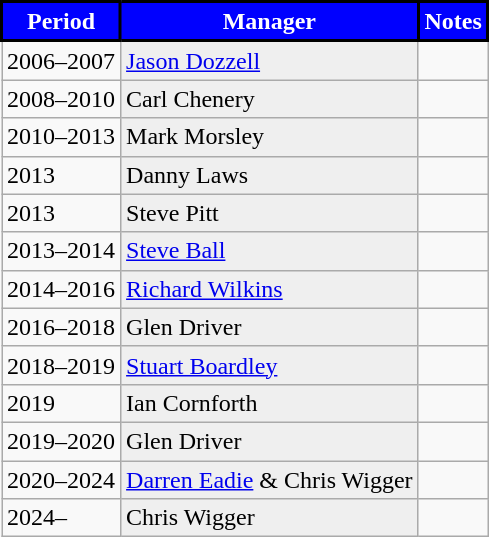<table class="wikitable sortable">
<tr>
<th style="background:#0000FF; color:#FFFFFF; border:2px solid #000;" scope="col">Period</th>
<th style="background:#0000FF; color:#FFFFFF; border:2px solid #000;" scope="col">Manager</th>
<th style="background:#0000FF; color:#FFFFFF; border:2px solid #000;" scope="col">Notes</th>
</tr>
<tr>
<td>2006–2007</td>
<td style="background:#efefef;"> <a href='#'>Jason Dozzell</a></td>
<td></td>
</tr>
<tr>
<td>2008–2010</td>
<td style="background:#efefef;">Carl Chenery</td>
<td></td>
</tr>
<tr>
<td>2010–2013</td>
<td style="background:#efefef;">Mark Morsley</td>
<td></td>
</tr>
<tr>
<td>2013</td>
<td style="background:#efefef;">Danny Laws</td>
<td></td>
</tr>
<tr>
<td>2013</td>
<td style="background:#efefef;">Steve Pitt</td>
<td></td>
</tr>
<tr>
<td>2013–2014</td>
<td style="background:#efefef;"> <a href='#'>Steve Ball</a></td>
<td></td>
</tr>
<tr>
<td>2014–2016</td>
<td style="background:#efefef;"> <a href='#'>Richard Wilkins</a></td>
<td></td>
</tr>
<tr>
<td>2016–2018</td>
<td style="background:#efefef;">Glen Driver</td>
<td></td>
</tr>
<tr>
<td>2018–2019</td>
<td style="background:#efefef;"> <a href='#'>Stuart Boardley</a></td>
<td></td>
</tr>
<tr>
<td>2019</td>
<td style="background:#efefef;">Ian Cornforth</td>
<td></td>
</tr>
<tr>
<td>2019–2020</td>
<td style="background:#efefef;">Glen Driver</td>
<td></td>
</tr>
<tr>
<td>2020–2024</td>
<td style="background:#efefef;"><a href='#'>Darren Eadie</a> & Chris Wigger</td>
<td></td>
</tr>
<tr>
<td>2024–</td>
<td style="background:#efefef;">Chris Wigger</td>
<td></td>
</tr>
</table>
